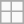<table class="wikitable">
<tr>
</tr>
<tr>
<td></td>
<td></td>
</tr>
<tr>
<td></td>
<td></td>
</tr>
</table>
